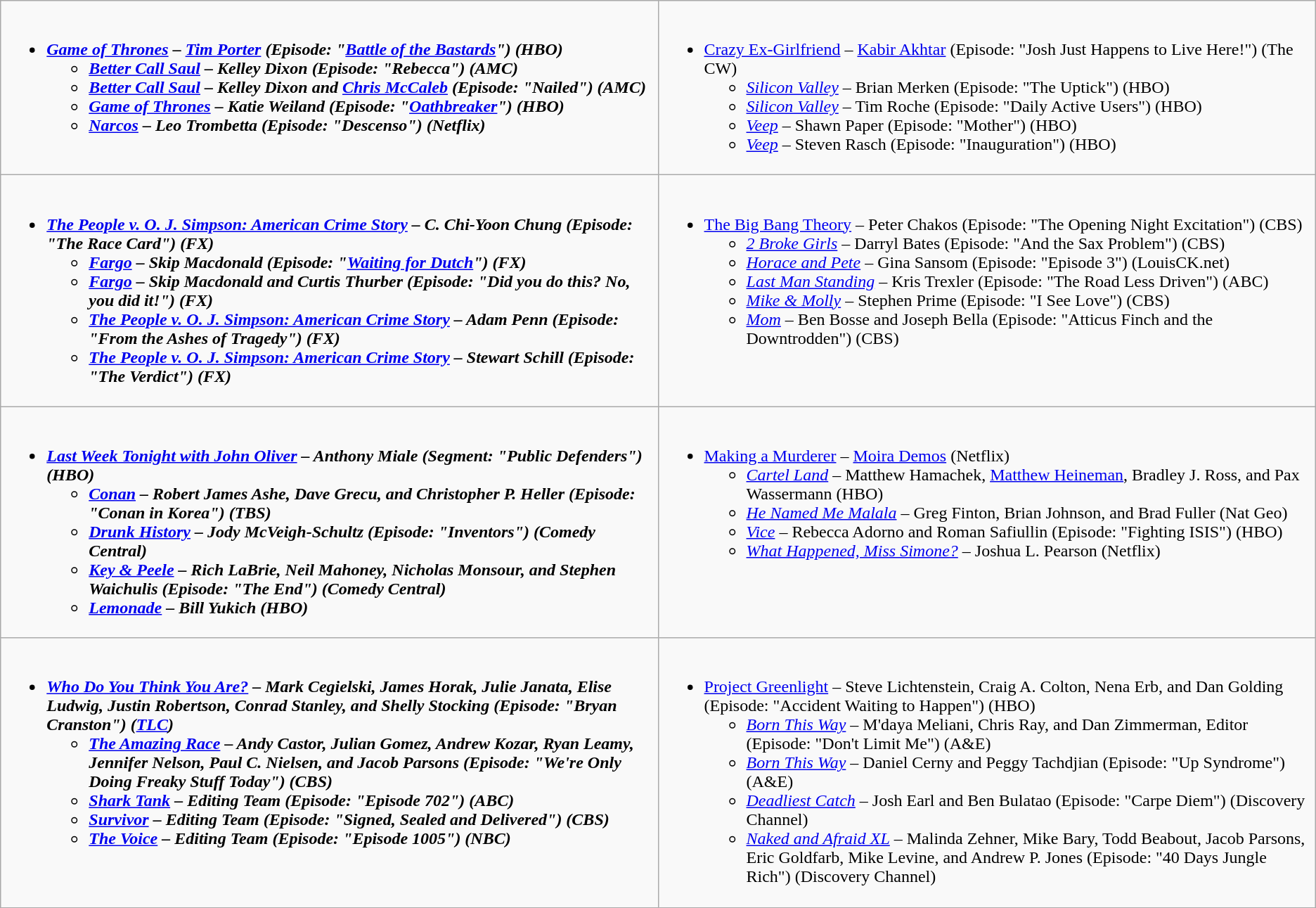<table class="wikitable">
<tr>
<td style="vertical-align:top;" width="50%"><br><ul><li><strong><em><a href='#'>Game of Thrones</a><em> – <a href='#'>Tim Porter</a> (Episode: "<a href='#'>Battle of the Bastards</a>") (HBO)<strong><ul><li></em><a href='#'>Better Call Saul</a><em> – Kelley Dixon (Episode: "Rebecca") (AMC)</li><li></em><a href='#'>Better Call Saul</a><em> – Kelley Dixon and <a href='#'>Chris McCaleb</a> (Episode: "Nailed") (AMC)</li><li></em><a href='#'>Game of Thrones</a><em> – Katie Weiland (Episode: "<a href='#'>Oathbreaker</a>") (HBO)</li><li></em><a href='#'>Narcos</a><em> – Leo Trombetta (Episode: "Descenso") (Netflix)</li></ul></li></ul></td>
<td style="vertical-align:top;" width="50%"><br><ul><li></em></strong><a href='#'>Crazy Ex-Girlfriend</a></em> – <a href='#'>Kabir Akhtar</a> (Episode: "Josh Just Happens to Live Here!") (The CW)</strong><ul><li><em><a href='#'>Silicon Valley</a></em> – Brian Merken (Episode: "The Uptick") (HBO)</li><li><em><a href='#'>Silicon Valley</a></em> – Tim Roche (Episode: "Daily Active Users") (HBO)</li><li><em><a href='#'>Veep</a></em> – Shawn Paper (Episode: "Mother") (HBO)</li><li><em><a href='#'>Veep</a></em> – Steven Rasch (Episode: "Inauguration") (HBO)</li></ul></li></ul></td>
</tr>
<tr>
<td style="vertical-align:top;" width="50%"><br><ul><li><strong><em><a href='#'>The People v. O. J. Simpson: American Crime Story</a><em> – C. Chi-Yoon Chung (Episode: "The Race Card") (FX)<strong><ul><li></em><a href='#'>Fargo</a><em> – Skip Macdonald (Episode: "<a href='#'>Waiting for Dutch</a>") (FX)</li><li></em><a href='#'>Fargo</a><em> – Skip Macdonald and Curtis Thurber (Episode: "Did you do this? No, you did it!") (FX)</li><li></em><a href='#'>The People v. O. J. Simpson: American Crime Story</a><em> – Adam Penn (Episode: "From the Ashes of Tragedy") (FX)</li><li></em><a href='#'>The People v. O. J. Simpson: American Crime Story</a><em> – Stewart Schill (Episode: "The Verdict") (FX)</li></ul></li></ul></td>
<td style="vertical-align:top;" width="50%"><br><ul><li></em></strong><a href='#'>The Big Bang Theory</a></em> – Peter Chakos (Episode: "The Opening Night Excitation") (CBS)</strong><ul><li><em><a href='#'>2 Broke Girls</a></em> – Darryl Bates (Episode: "And the Sax Problem") (CBS)</li><li><em><a href='#'>Horace and Pete</a></em> – Gina Sansom (Episode: "Episode 3") (LouisCK.net)</li><li><em><a href='#'>Last Man Standing</a></em> – Kris Trexler (Episode: "The Road Less Driven") (ABC)</li><li><em><a href='#'>Mike & Molly</a></em> – Stephen Prime (Episode: "I See Love") (CBS)</li><li><em><a href='#'>Mom</a></em> – Ben Bosse and Joseph Bella (Episode: "Atticus Finch and the Downtrodden") (CBS)</li></ul></li></ul></td>
</tr>
<tr>
<td style="vertical-align:top;" width="50%"><br><ul><li><strong><em><a href='#'>Last Week Tonight with John Oliver</a><em> – Anthony Miale (Segment: "Public Defenders") (HBO)<strong><ul><li></em><a href='#'>Conan</a><em> – Robert James Ashe, Dave Grecu, and Christopher P. Heller (Episode: "Conan in Korea") (TBS)</li><li></em><a href='#'>Drunk History</a><em> – Jody McVeigh-Schultz (Episode: "Inventors") (Comedy Central)</li><li></em><a href='#'>Key & Peele</a><em> – Rich LaBrie, Neil Mahoney, Nicholas Monsour, and Stephen Waichulis (Episode: "The End") (Comedy Central)</li><li></em><a href='#'>Lemonade</a><em> – Bill Yukich (HBO)</li></ul></li></ul></td>
<td style="vertical-align:top;" width="50%"><br><ul><li></em></strong><a href='#'>Making a Murderer</a></em> – <a href='#'>Moira Demos</a> (Netflix)</strong><ul><li><em><a href='#'>Cartel Land</a></em> – Matthew Hamachek, <a href='#'>Matthew Heineman</a>, Bradley J. Ross, and Pax Wassermann (HBO)</li><li><em><a href='#'>He Named Me Malala</a></em> – Greg Finton, Brian Johnson, and Brad Fuller (Nat Geo)</li><li><em><a href='#'>Vice</a></em> – Rebecca Adorno and Roman Safiullin (Episode: "Fighting ISIS") (HBO)</li><li><em><a href='#'>What Happened, Miss Simone?</a></em> – Joshua L. Pearson (Netflix)</li></ul></li></ul></td>
</tr>
<tr>
<td style="vertical-align:top;" width="50%"><br><ul><li><strong><em><a href='#'>Who Do You Think You Are?</a><em> – Mark Cegielski, James Horak, Julie Janata, Elise Ludwig, Justin Robertson, Conrad Stanley, and Shelly Stocking (Episode: "Bryan Cranston") (<a href='#'>TLC</a>)<strong><ul><li></em><a href='#'>The Amazing Race</a><em> – Andy Castor, Julian Gomez, Andrew Kozar, Ryan Leamy, Jennifer Nelson, Paul C. Nielsen, and Jacob Parsons (Episode: "We're Only Doing Freaky Stuff Today") (CBS)</li><li></em><a href='#'>Shark Tank</a><em> – Editing Team (Episode: "Episode 702") (ABC)</li><li></em><a href='#'>Survivor</a><em> – Editing Team (Episode: "Signed, Sealed and Delivered") (CBS)</li><li></em><a href='#'>The Voice</a><em> – Editing Team (Episode: "Episode 1005") (NBC)</li></ul></li></ul></td>
<td style="vertical-align:top;" width="50%"><br><ul><li></em></strong><a href='#'>Project Greenlight</a></em> – Steve Lichtenstein, Craig A. Colton, Nena Erb, and Dan Golding (Episode: "Accident Waiting to Happen") (HBO)</strong><ul><li><em><a href='#'>Born This Way</a></em> – M'daya Meliani, Chris Ray, and Dan Zimmerman, Editor (Episode: "Don't Limit Me") (A&E)</li><li><em><a href='#'>Born This Way</a></em> – Daniel Cerny and Peggy Tachdjian (Episode: "Up Syndrome") (A&E)</li><li><em><a href='#'>Deadliest Catch</a></em> – Josh Earl and Ben Bulatao (Episode: "Carpe Diem") (Discovery Channel)</li><li><em><a href='#'>Naked and Afraid XL</a></em> – Malinda Zehner, Mike Bary, Todd Beabout, Jacob Parsons, Eric Goldfarb, Mike Levine, and Andrew P. Jones (Episode: "40 Days Jungle Rich") (Discovery Channel)</li></ul></li></ul></td>
</tr>
</table>
